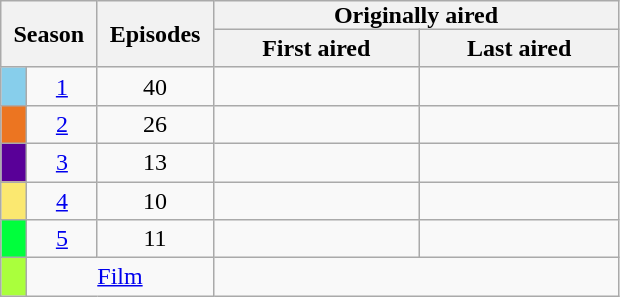<table class="wikitable">
<tr>
<th style="padding:0 8px;" colspan="2" rowspan="2">Season</th>
<th style="padding:0 8px;" rowspan="2">Episodes</th>
<th style="padding:0 80px;" colspan="2">Originally aired</th>
</tr>
<tr>
<th>First aired</th>
<th>Last aired</th>
</tr>
<tr>
<td style="width:10px; background:#87CEEB;"></td>
<td style="text-align:center;"><a href='#'>1</a></td>
<td style="text-align:center;">40</td>
<td style="text-align:center;"></td>
<td style="text-align:center;"></td>
</tr>
<tr>
<td style="width:10px; background:#EC7521;"></td>
<td style="text-align:center;"><a href='#'>2</a></td>
<td style="text-align:center;">26</td>
<td style="text-align:center;"></td>
<td style="text-align:center;"></td>
</tr>
<tr>
<td style="width:10px; background:#590098;"></td>
<td style="text-align:center;"><a href='#'>3</a></td>
<td style="text-align:center;">13</td>
<td style="text-align:center;"></td>
<td style="text-align:center;"></td>
</tr>
<tr>
<td style="width:10px; background:#FBE870;"></td>
<td style="text-align:center;"><a href='#'>4</a></td>
<td style="text-align:center;">10</td>
<td style="text-align:center;"></td>
<td style="text-align:center;"></td>
</tr>
<tr>
<td style="width:10px; background:#00FF3C;"></td>
<td style="text-align:center;"><a href='#'>5</a></td>
<td style="text-align:center;">11</td>
<td style="text-align:center;"></td>
<td style="text-align:center;"></td>
</tr>
<tr>
<td style="width:10px; background:#AAFF3C;"></td>
<td colspan="2" style="text-align:center;"><a href='#'>Film</a></td>
<td colspan="2" style="text-align:center;"></td>
</tr>
</table>
